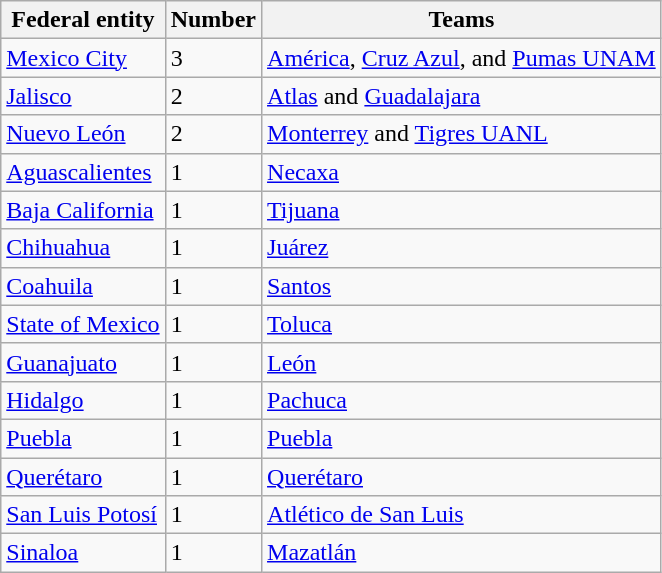<table class="col3cen col4cen wikitable sortable">
<tr>
<th>Federal entity</th>
<th>Number</th>
<th>Teams</th>
</tr>
<tr>
<td><a href='#'>Mexico City</a></td>
<td>3</td>
<td><a href='#'>América</a>, <a href='#'>Cruz Azul</a>, and <a href='#'>Pumas UNAM</a></td>
</tr>
<tr>
<td><a href='#'>Jalisco</a></td>
<td>2</td>
<td><a href='#'>Atlas</a> and <a href='#'>Guadalajara</a></td>
</tr>
<tr>
<td><a href='#'>Nuevo León</a></td>
<td>2</td>
<td><a href='#'>Monterrey</a> and <a href='#'>Tigres UANL</a></td>
</tr>
<tr>
<td><a href='#'>Aguascalientes</a></td>
<td>1</td>
<td><a href='#'>Necaxa</a></td>
</tr>
<tr>
<td><a href='#'>Baja California</a></td>
<td>1</td>
<td><a href='#'>Tijuana</a></td>
</tr>
<tr>
<td><a href='#'>Chihuahua</a></td>
<td>1</td>
<td><a href='#'>Juárez</a></td>
</tr>
<tr>
<td><a href='#'>Coahuila</a></td>
<td>1</td>
<td><a href='#'>Santos</a></td>
</tr>
<tr>
<td><a href='#'>State of Mexico</a></td>
<td>1</td>
<td><a href='#'>Toluca</a></td>
</tr>
<tr>
<td><a href='#'>Guanajuato</a></td>
<td>1</td>
<td><a href='#'>León</a></td>
</tr>
<tr>
<td><a href='#'>Hidalgo</a></td>
<td>1</td>
<td><a href='#'>Pachuca</a></td>
</tr>
<tr>
<td><a href='#'>Puebla</a></td>
<td>1</td>
<td><a href='#'>Puebla</a></td>
</tr>
<tr>
<td><a href='#'>Querétaro</a></td>
<td>1</td>
<td><a href='#'>Querétaro</a></td>
</tr>
<tr>
<td><a href='#'>San Luis Potosí</a></td>
<td>1</td>
<td><a href='#'>Atlético de San Luis</a></td>
</tr>
<tr>
<td><a href='#'>Sinaloa</a></td>
<td>1</td>
<td><a href='#'>Mazatlán</a></td>
</tr>
</table>
